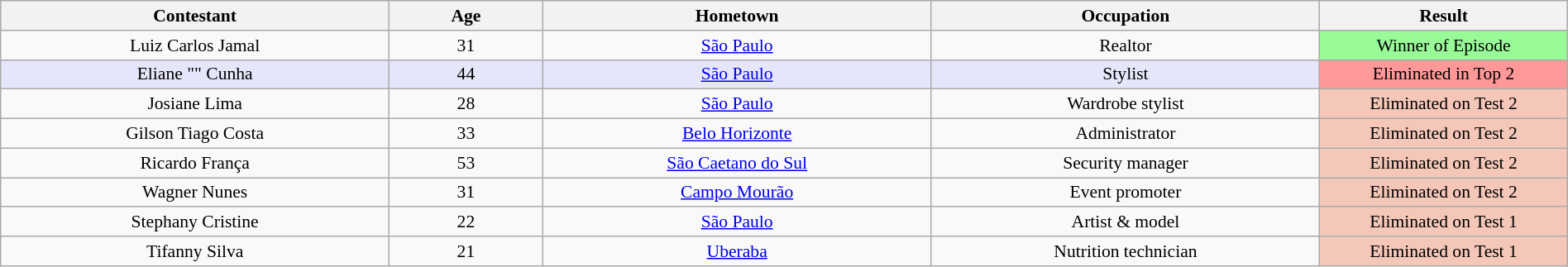<table class="wikitable sortable" style="text-align:center; font-size:90%; width:100%;">
<tr>
<th width="200px">Contestant</th>
<th width="075px">Age</th>
<th width="200px">Hometown</th>
<th width="200px">Occupation</th>
<th width="125px">Result</th>
</tr>
<tr>
<td>Luiz Carlos Jamal</td>
<td>31</td>
<td><a href='#'>São Paulo</a></td>
<td>Realtor</td>
<td bgcolor=98FB98>Winner of Episode</td>
</tr>
<tr bgcolor=E6E6FA>
<td>Eliane "" Cunha</td>
<td>44</td>
<td><a href='#'>São Paulo</a></td>
<td>Stylist</td>
<td bgcolor=FF9999>Eliminated in Top 2</td>
</tr>
<tr>
<td>Josiane Lima</td>
<td>28</td>
<td><a href='#'>São Paulo</a></td>
<td>Wardrobe stylist</td>
<td bgcolor=F4C7B8>Eliminated on Test 2</td>
</tr>
<tr>
<td>Gilson Tiago Costa</td>
<td>33</td>
<td><a href='#'>Belo Horizonte</a></td>
<td>Administrator</td>
<td bgcolor=F4C7B8>Eliminated on Test 2</td>
</tr>
<tr>
<td>Ricardo França</td>
<td>53</td>
<td><a href='#'>São Caetano do Sul</a></td>
<td>Security manager</td>
<td bgcolor=F4C7B8>Eliminated on Test 2</td>
</tr>
<tr>
<td>Wagner Nunes</td>
<td>31</td>
<td><a href='#'>Campo Mourão</a></td>
<td>Event promoter</td>
<td bgcolor=F4C7B8>Eliminated on Test 2</td>
</tr>
<tr>
<td>Stephany Cristine</td>
<td>22</td>
<td><a href='#'>São Paulo</a></td>
<td>Artist & model</td>
<td bgcolor=F4C7B8>Eliminated on Test 1</td>
</tr>
<tr>
<td>Tifanny Silva</td>
<td>21</td>
<td><a href='#'>Uberaba</a></td>
<td>Nutrition technician</td>
<td bgcolor=F4C7B8>Eliminated on Test 1</td>
</tr>
</table>
